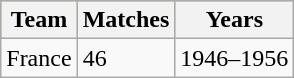<table class="wikitable">
<tr style="background:#bdb76b;">
<th>Team</th>
<th>Matches</th>
<th>Years</th>
</tr>
<tr>
<td>France</td>
<td>46</td>
<td>1946–1956</td>
</tr>
</table>
